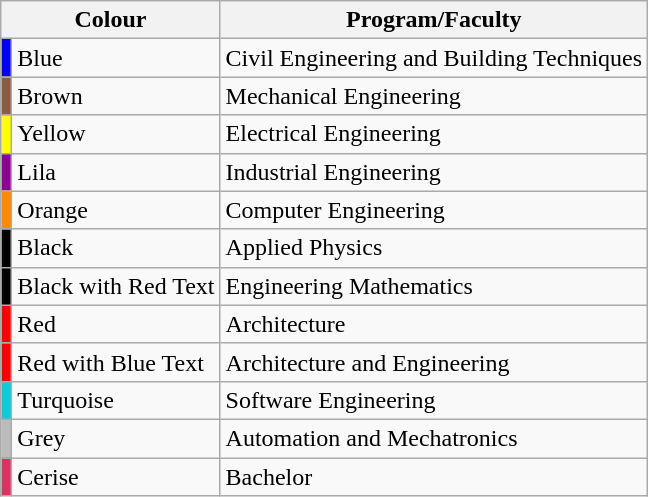<table class=wikitable>
<tr>
<th colspan="2">Colour</th>
<th>Program/Faculty</th>
</tr>
<tr>
<td style="background:#0000FF"></td>
<td>Blue</td>
<td>Civil Engineering and Building Techniques</td>
</tr>
<tr>
<td style="background:#8d5b42"></td>
<td>Brown</td>
<td>Mechanical Engineering</td>
</tr>
<tr>
<td style="background:#FFFF00"></td>
<td>Yellow</td>
<td>Electrical Engineering</td>
</tr>
<tr>
<td style="background:#8e0093"></td>
<td>Lila</td>
<td>Industrial Engineering</td>
</tr>
<tr>
<td style="background:#ff8a00"></td>
<td>Orange</td>
<td>Computer Engineering</td>
</tr>
<tr>
<td style="background:#000000"></td>
<td>Black</td>
<td>Applied Physics</td>
</tr>
<tr>
<td style="background:#000000"></td>
<td>Black with  Red Text</td>
<td>Engineering Mathematics</td>
</tr>
<tr>
<td style="background:#FF0000"></td>
<td>Red</td>
<td>Architecture</td>
</tr>
<tr>
<td style="background:#FF0000"></td>
<td>Red with  Blue Text</td>
<td>Architecture and Engineering</td>
</tr>
<tr>
<td style="background:#09CDDA"></td>
<td>Turquoise</td>
<td>Software Engineering</td>
</tr>
<tr>
<td style="background:#bbbbbb"></td>
<td>Grey</td>
<td>Automation and Mechatronics</td>
</tr>
<tr>
<td style="background:#de3163"></td>
<td>Cerise</td>
<td>Bachelor</td>
</tr>
</table>
